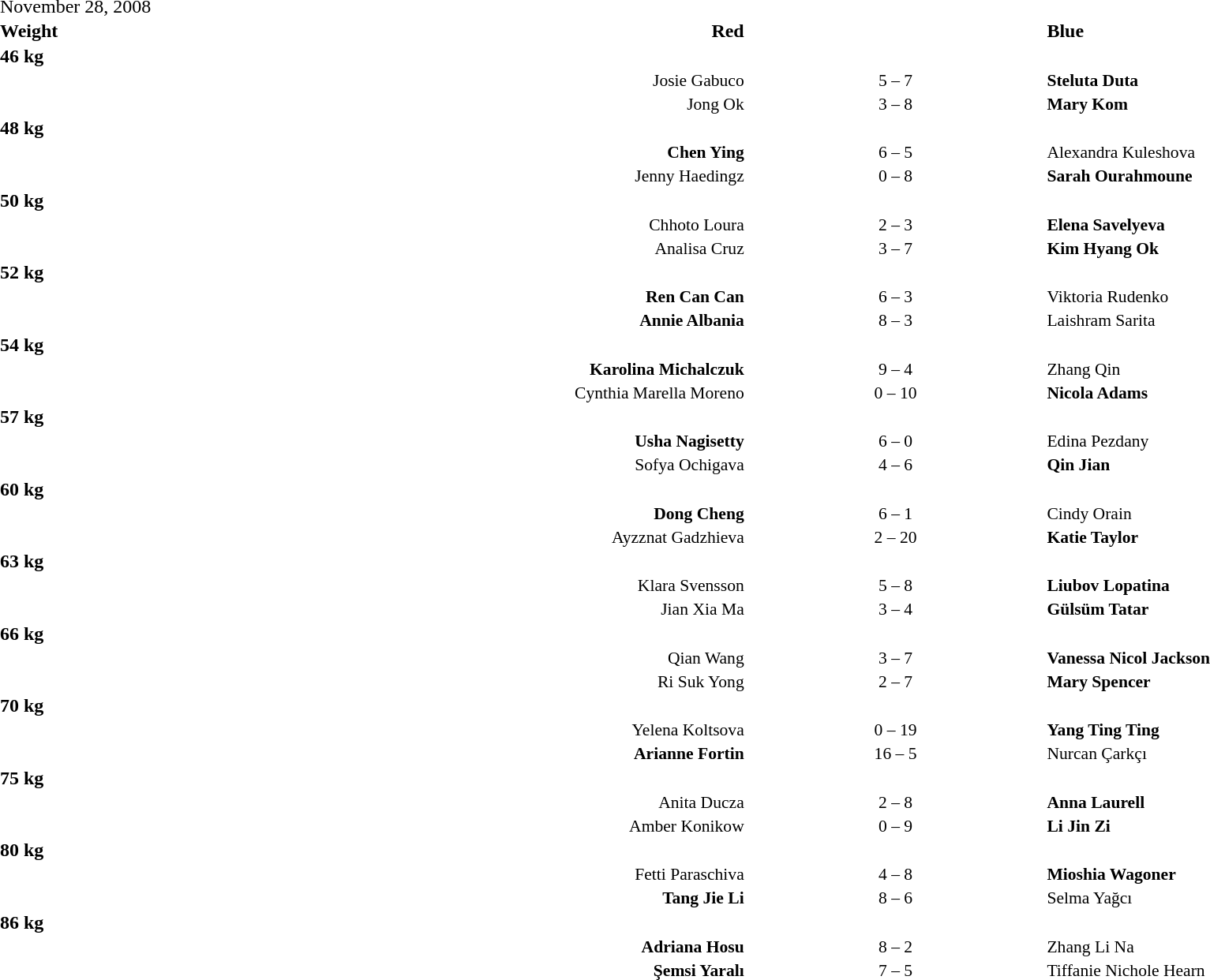<table width=100% cellspacing=1>
<tr>
<th width=20%></th>
<th width=30%></th>
<th width=20%></th>
<th width=30%></th>
</tr>
<tr>
<td>November 28, 2008</td>
</tr>
<tr>
<td><strong>Weight</strong></td>
<td align=right><strong>Red</strong></td>
<td></td>
<td><strong>Blue</strong></td>
</tr>
<tr>
<td><strong>46 kg</strong></td>
</tr>
<tr style=font-size:90%>
<td></td>
<td align=right>Josie Gabuco </td>
<td align=center>5 – 7</td>
<td> <strong>Steluta Duta</strong></td>
</tr>
<tr style=font-size:90%>
<td></td>
<td align=right>Jong Ok </td>
<td align=center>3 – 8</td>
<td> <strong>Mary Kom</strong></td>
</tr>
<tr>
<td><strong>48 kg</strong></td>
</tr>
<tr style=font-size:90%>
<td></td>
<td align=right><strong>Chen Ying</strong> </td>
<td align=center>6 – 5</td>
<td> Alexandra Kuleshova</td>
</tr>
<tr style=font-size:90%>
<td></td>
<td align=right>Jenny Haedingz </td>
<td align=center>0 – 8</td>
<td> <strong>Sarah Ourahmoune</strong></td>
</tr>
<tr>
<td><strong>50 kg</strong></td>
</tr>
<tr style=font-size:90%>
<td></td>
<td align=right>Chhoto Loura </td>
<td align=center>2 – 3</td>
<td> <strong>Elena Savelyeva</strong></td>
</tr>
<tr style=font-size:90%>
<td></td>
<td align=right>Analisa Cruz </td>
<td align=center>3 – 7</td>
<td> <strong>Kim Hyang Ok</strong></td>
</tr>
<tr>
<td><strong>52 kg</strong></td>
</tr>
<tr style=font-size:90%>
<td></td>
<td align=right><strong>Ren Can Can</strong> </td>
<td align=center>6 – 3</td>
<td> Viktoria Rudenko</td>
</tr>
<tr style=font-size:90%>
<td></td>
<td align=right><strong>Annie Albania</strong> </td>
<td align=center>8 – 3</td>
<td> Laishram Sarita</td>
</tr>
<tr>
<td><strong>54 kg</strong></td>
</tr>
<tr style=font-size:90%>
<td></td>
<td align=right><strong>Karolina Michalczuk</strong> </td>
<td align=center>9 – 4</td>
<td> Zhang Qin</td>
</tr>
<tr style=font-size:90%>
<td></td>
<td align=right>Cynthia Marella Moreno </td>
<td align=center>0 – 10</td>
<td> <strong>Nicola Adams</strong></td>
</tr>
<tr>
<td><strong>57 kg</strong></td>
</tr>
<tr style=font-size:90%>
<td></td>
<td align=right><strong>Usha Nagisetty</strong> </td>
<td align=center>6 – 0</td>
<td> Edina Pezdany</td>
</tr>
<tr style=font-size:90%>
<td></td>
<td align=right>Sofya Ochigava </td>
<td align=center>4 – 6</td>
<td> <strong>Qin Jian</strong></td>
</tr>
<tr>
<td><strong>60 kg</strong></td>
</tr>
<tr style=font-size:90%>
<td></td>
<td align=right><strong>Dong Cheng</strong> </td>
<td align=center>6 – 1</td>
<td> Cindy Orain</td>
</tr>
<tr style=font-size:90%>
<td></td>
<td align=right>Ayzznat Gadzhieva </td>
<td align=center>2 – 20</td>
<td> <strong>Katie Taylor</strong></td>
</tr>
<tr>
<td><strong>63 kg</strong></td>
</tr>
<tr style=font-size:90%>
<td></td>
<td align=right>Klara Svensson </td>
<td align=center>5 – 8</td>
<td> <strong>Liubov Lopatina</strong></td>
</tr>
<tr style=font-size:90%>
<td></td>
<td align=right>Jian Xia Ma </td>
<td align=center>3 – 4</td>
<td> <strong>Gülsüm Tatar</strong></td>
</tr>
<tr>
<td><strong>66 kg</strong></td>
</tr>
<tr style=font-size:90%>
<td></td>
<td align=right>Qian Wang </td>
<td align=center>3 – 7</td>
<td> <strong>Vanessa Nicol Jackson</strong></td>
</tr>
<tr style=font-size:90%>
<td></td>
<td align=right>Ri Suk Yong </td>
<td align=center>2 – 7</td>
<td> <strong>Mary Spencer</strong></td>
</tr>
<tr>
<td><strong>70 kg</strong></td>
</tr>
<tr style=font-size:90%>
<td></td>
<td align=right>Yelena Koltsova </td>
<td align=center>0 – 19</td>
<td> <strong>Yang Ting Ting</strong></td>
</tr>
<tr style=font-size:90%>
<td></td>
<td align=right><strong>Arianne Fortin</strong> </td>
<td align=center>16 – 5</td>
<td> Nurcan Çarkçı</td>
</tr>
<tr>
<td><strong>75 kg</strong></td>
</tr>
<tr style=font-size:90%>
<td></td>
<td align=right>Anita Ducza </td>
<td align=center>2 – 8</td>
<td> <strong>Anna Laurell</strong></td>
</tr>
<tr style=font-size:90%>
<td></td>
<td align=right>Amber Konikow </td>
<td align=center>0 – 9</td>
<td> <strong>Li Jin Zi</strong></td>
</tr>
<tr>
<td><strong>80 kg</strong></td>
</tr>
<tr style=font-size:90%>
<td></td>
<td align=right>Fetti Paraschiva </td>
<td align=center>4 – 8</td>
<td> <strong>Mioshia Wagoner</strong></td>
</tr>
<tr style=font-size:90%>
<td></td>
<td align=right><strong>Tang Jie Li</strong> </td>
<td align=center>8 – 6</td>
<td> Selma Yağcı</td>
</tr>
<tr>
<td><strong>86 kg</strong></td>
</tr>
<tr style=font-size:90%>
<td></td>
<td align=right><strong>Adriana Hosu</strong> </td>
<td align=center>8 – 2</td>
<td> Zhang Li Na</td>
</tr>
<tr style=font-size:90%>
<td></td>
<td align=right><strong>Şemsi Yaralı</strong> </td>
<td align=center>7 – 5</td>
<td> Tiffanie Nichole Hearn</td>
</tr>
</table>
